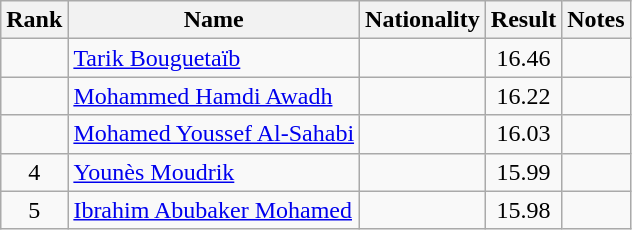<table class="wikitable sortable" style="text-align:center">
<tr>
<th>Rank</th>
<th>Name</th>
<th>Nationality</th>
<th>Result</th>
<th>Notes</th>
</tr>
<tr>
<td></td>
<td align=left><a href='#'>Tarik Bouguetaïb</a></td>
<td align=left></td>
<td>16.46</td>
<td></td>
</tr>
<tr>
<td></td>
<td align=left><a href='#'>Mohammed Hamdi Awadh</a></td>
<td align=left></td>
<td>16.22</td>
<td></td>
</tr>
<tr>
<td></td>
<td align=left><a href='#'>Mohamed Youssef Al-Sahabi</a></td>
<td align=left></td>
<td>16.03</td>
<td></td>
</tr>
<tr>
<td>4</td>
<td align=left><a href='#'>Younès Moudrik</a></td>
<td align=left></td>
<td>15.99</td>
<td></td>
</tr>
<tr>
<td>5</td>
<td align=left><a href='#'>Ibrahim Abubaker Mohamed</a></td>
<td align=left></td>
<td>15.98</td>
<td></td>
</tr>
</table>
